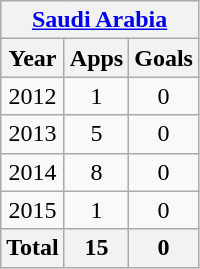<table class="wikitable" style="text-align:center">
<tr>
<th colspan=3><a href='#'>Saudi Arabia</a></th>
</tr>
<tr>
<th>Year</th>
<th>Apps</th>
<th>Goals</th>
</tr>
<tr>
<td>2012</td>
<td>1</td>
<td>0</td>
</tr>
<tr>
<td>2013</td>
<td>5</td>
<td>0</td>
</tr>
<tr>
<td>2014</td>
<td>8</td>
<td>0</td>
</tr>
<tr>
<td>2015</td>
<td>1</td>
<td>0</td>
</tr>
<tr>
<th>Total</th>
<th>15</th>
<th>0</th>
</tr>
</table>
